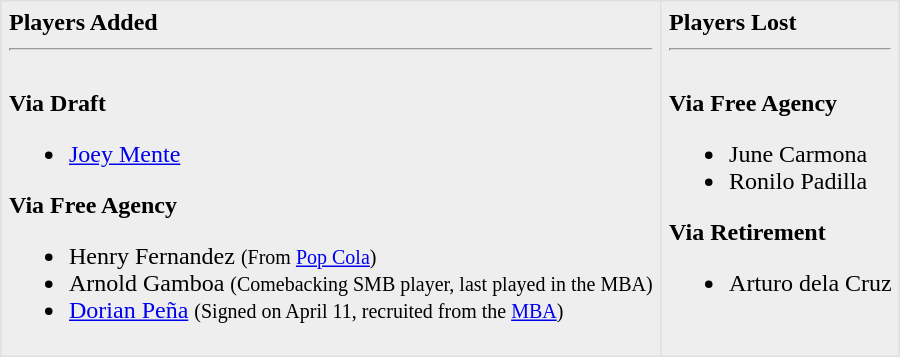<table border=1 style="border-collapse:collapse; background-color:#eeeeee" bordercolor="#DFDFDF" cellpadding="5">
<tr>
<td valign="top"><strong>Players Added</strong> <hr><br><strong>Via Draft</strong><ul><li><a href='#'>Joey Mente</a></li></ul><strong>Via Free Agency</strong><ul><li>Henry Fernandez <small>(From <a href='#'>Pop Cola</a>)</small></li><li>Arnold Gamboa <small>(Comebacking SMB player, last played in the MBA)</small></li><li><a href='#'>Dorian Peña</a> <small>(Signed on April 11, recruited from the <a href='#'>MBA</a>)</small> </li></ul></td>
<td valign="top"><strong>Players Lost</strong> <hr><br><strong>Via Free Agency</strong><ul><li>June Carmona</li><li>Ronilo Padilla</li></ul><strong>Via Retirement</strong><ul><li>Arturo dela Cruz</li></ul></td>
</tr>
</table>
